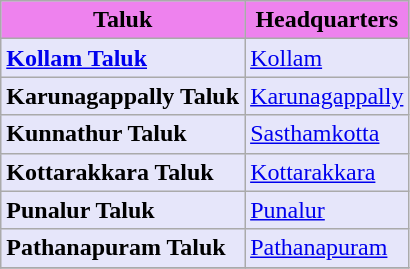<table class="wikitable sortable" align="center" style="background:Lavender;">
<tr>
<th ! style="background-color:Violet">Taluk</th>
<th ! style="background-color:Violet">Headquarters</th>
</tr>
<tr>
<td><strong><a href='#'>Kollam Taluk</a></strong></td>
<td><a href='#'>Kollam</a></td>
</tr>
<tr>
<td><strong>Karunagappally Taluk</strong></td>
<td><a href='#'>Karunagappally</a></td>
</tr>
<tr>
<td><strong>Kunnathur Taluk</strong></td>
<td><a href='#'>Sasthamkotta</a></td>
</tr>
<tr>
<td><strong>Kottarakkara Taluk</strong></td>
<td><a href='#'>Kottarakkara</a></td>
</tr>
<tr>
<td><strong>Punalur Taluk</strong></td>
<td><a href='#'>Punalur</a></td>
</tr>
<tr>
<td><strong>Pathanapuram Taluk</strong></td>
<td><a href='#'>Pathanapuram</a></td>
</tr>
<tr>
</tr>
</table>
